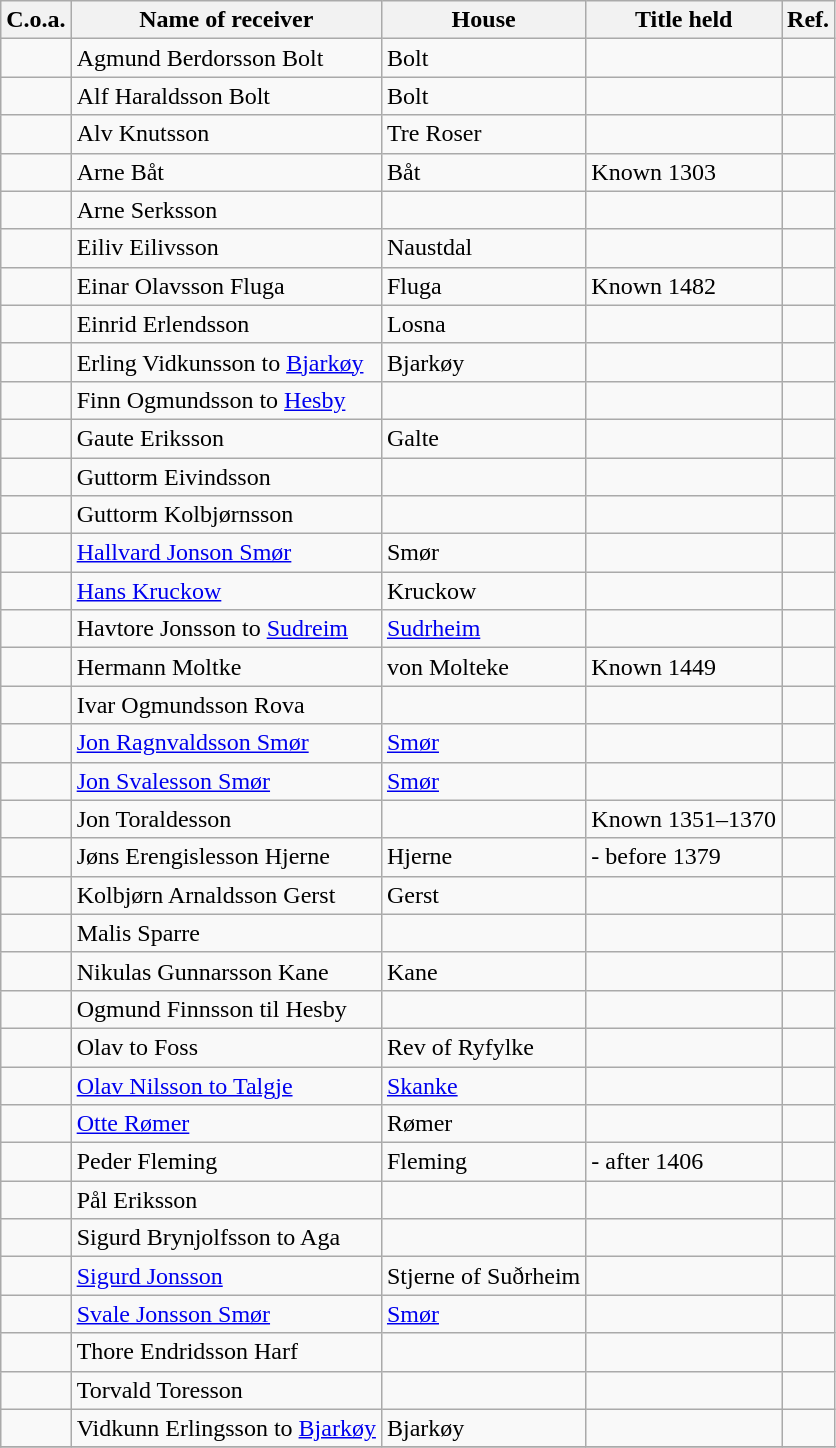<table class="wikitable sortable">
<tr>
<th>C.o.a.</th>
<th>Name of receiver</th>
<th>House</th>
<th>Title held</th>
<th>Ref.</th>
</tr>
<tr>
<td></td>
<td>Agmund Berdorsson Bolt</td>
<td>Bolt</td>
<td></td>
<td></td>
</tr>
<tr>
<td></td>
<td>Alf Haraldsson Bolt</td>
<td>Bolt</td>
<td></td>
<td></td>
</tr>
<tr>
<td></td>
<td>Alv Knutsson</td>
<td>Tre Roser</td>
<td></td>
<td></td>
</tr>
<tr>
<td></td>
<td>Arne Båt</td>
<td>Båt</td>
<td>Known 1303</td>
<td></td>
</tr>
<tr>
<td></td>
<td>Arne Serksson</td>
<td></td>
<td></td>
<td></td>
</tr>
<tr>
<td></td>
<td>Eiliv Eilivsson</td>
<td>Naustdal</td>
<td></td>
<td></td>
</tr>
<tr>
<td></td>
<td>Einar Olavsson Fluga</td>
<td>Fluga</td>
<td>Known 1482</td>
<td></td>
</tr>
<tr>
<td></td>
<td>Einrid Erlendsson</td>
<td>Losna</td>
<td></td>
<td></td>
</tr>
<tr>
<td></td>
<td>Erling Vidkunsson to <a href='#'>Bjarkøy</a></td>
<td>Bjarkøy</td>
<td></td>
<td></td>
</tr>
<tr>
<td></td>
<td>Finn Ogmundsson to <a href='#'>Hesby</a></td>
<td></td>
<td></td>
<td></td>
</tr>
<tr>
<td></td>
<td>Gaute Eriksson</td>
<td>Galte</td>
<td></td>
<td></td>
</tr>
<tr>
<td></td>
<td>Guttorm Eivindsson</td>
<td></td>
<td></td>
<td></td>
</tr>
<tr>
<td></td>
<td>Guttorm Kolbjørnsson</td>
<td></td>
<td></td>
<td></td>
</tr>
<tr>
<td></td>
<td><a href='#'>Hallvard Jonson Smør</a></td>
<td>Smør</td>
<td></td>
<td></td>
</tr>
<tr>
<td></td>
<td><a href='#'>Hans Kruckow</a></td>
<td>Kruckow</td>
<td></td>
<td></td>
</tr>
<tr>
<td></td>
<td>Havtore Jonsson to <a href='#'>Sudreim</a></td>
<td><a href='#'>Sudrheim</a></td>
<td></td>
<td></td>
</tr>
<tr>
<td></td>
<td>Hermann Moltke</td>
<td>von Molteke</td>
<td>Known 1449</td>
<td></td>
</tr>
<tr>
<td></td>
<td>Ivar Ogmundsson Rova</td>
<td></td>
<td></td>
<td></td>
</tr>
<tr>
<td></td>
<td><a href='#'>Jon Ragnvaldsson Smør</a></td>
<td><a href='#'>Smør</a></td>
<td></td>
<td></td>
</tr>
<tr>
<td></td>
<td><a href='#'>Jon Svalesson Smør</a></td>
<td><a href='#'>Smør</a></td>
<td></td>
<td></td>
</tr>
<tr>
<td></td>
<td>Jon Toraldesson</td>
<td></td>
<td>Known 1351–1370</td>
<td></td>
</tr>
<tr>
<td></td>
<td>Jøns Erengislesson Hjerne</td>
<td>Hjerne</td>
<td>- before 1379</td>
<td></td>
</tr>
<tr>
<td></td>
<td>Kolbjørn Arnaldsson Gerst</td>
<td>Gerst</td>
<td></td>
<td></td>
</tr>
<tr>
<td></td>
<td>Malis Sparre</td>
<td></td>
<td></td>
<td></td>
</tr>
<tr>
<td></td>
<td>Nikulas Gunnarsson Kane</td>
<td>Kane</td>
<td></td>
<td></td>
</tr>
<tr>
<td></td>
<td>Ogmund Finnsson til Hesby</td>
<td></td>
<td></td>
<td></td>
</tr>
<tr>
<td></td>
<td>Olav to Foss</td>
<td>Rev of Ryfylke</td>
<td></td>
<td></td>
</tr>
<tr>
<td></td>
<td><a href='#'>Olav Nilsson to Talgje</a></td>
<td><a href='#'>Skanke</a></td>
<td></td>
<td></td>
</tr>
<tr>
<td></td>
<td><a href='#'>Otte Rømer</a></td>
<td>Rømer</td>
<td></td>
<td></td>
</tr>
<tr>
<td></td>
<td>Peder Fleming</td>
<td>Fleming</td>
<td>- after 1406</td>
<td></td>
</tr>
<tr>
<td></td>
<td>Pål Eriksson</td>
<td></td>
<td></td>
<td></td>
</tr>
<tr>
<td></td>
<td>Sigurd Brynjolfsson to Aga</td>
<td></td>
<td></td>
<td></td>
</tr>
<tr>
<td></td>
<td><a href='#'>Sigurd Jonsson</a></td>
<td>Stjerne of Suðrheim</td>
<td></td>
<td></td>
</tr>
<tr>
<td></td>
<td><a href='#'>Svale Jonsson Smør</a></td>
<td><a href='#'>Smør</a></td>
<td></td>
<td></td>
</tr>
<tr>
<td></td>
<td>Thore Endridsson Harf</td>
<td></td>
<td></td>
<td></td>
</tr>
<tr>
<td></td>
<td>Torvald Toresson</td>
<td></td>
<td></td>
<td></td>
</tr>
<tr>
<td></td>
<td>Vidkunn Erlingsson to <a href='#'>Bjarkøy</a></td>
<td>Bjarkøy</td>
<td></td>
<td></td>
</tr>
<tr>
</tr>
</table>
